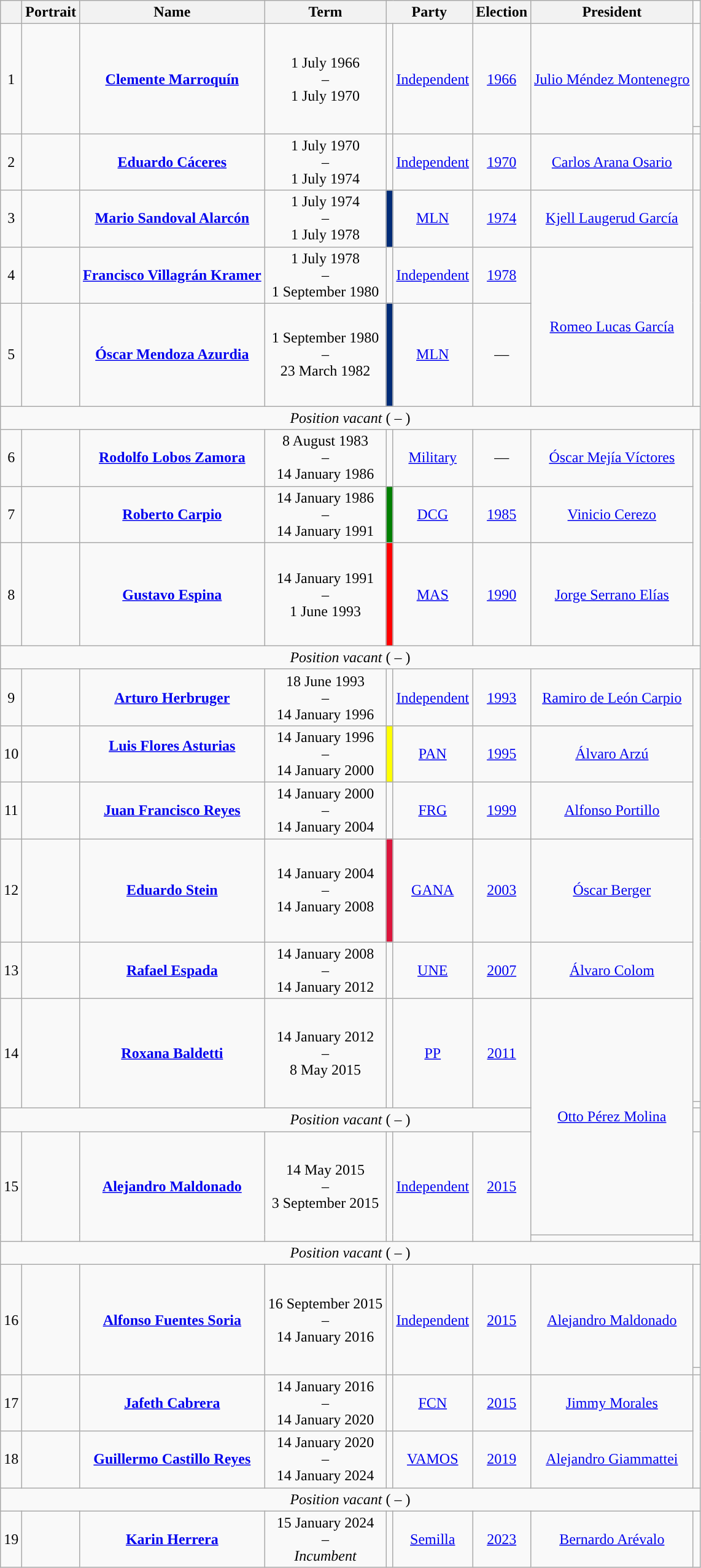<table class="wikitable sortable" style="text-align:center">
<tr>
<th scope="col"></th>
<th scope="col" class="unsortable">Portrait</th>
<th scope="col">Name<br></th>
<th scope="col" class="unsortable">Term</th>
<th scope="col" colspan=2>Party</th>
<th scope="col" class="unsortable">Election</th>
<th scope="col">President</th>
<td></td>
</tr>
<tr style="height:7em;">
<td rowspan="2">1</td>
<td rowspan="2"></td>
<td rowspan="2" data-sort-value="Marroquín, Clemente"><strong><a href='#'>Clemente Marroquín</a></strong><br></td>
<td rowspan="2">1 July 1966<br>–<br>1 July 1970</td>
<td rowspan="2" style="background:"></td>
<td rowspan="2"><a href='#'>Independent</a></td>
<td rowspan="2"><a href='#'>1966</a></td>
<td rowspan="2" data-sort-value="Montenegro, Julio"><a href='#'>Julio Méndez Montenegro</a></td>
</tr>
<tr>
<td></td>
</tr>
<tr>
<td>2</td>
<td></td>
<td data-sort-value="Cáceres, Eduardo"><strong><a href='#'>Eduardo Cáceres</a></strong><br></td>
<td>1 July 1970<br>–<br>1 July 1974</td>
<td style="background:"></td>
<td><a href='#'>Independent</a></td>
<td><a href='#'>1970</a></td>
<td><a href='#'>Carlos Arana Osario</a></td>
<td></td>
</tr>
<tr>
<td>3</td>
<td></td>
<td data-sort-value="Alarcón, Mario"><strong><a href='#'>Mario Sandoval Alarcón</a></strong><br></td>
<td>1 July 1974<br>–<br>1 July 1978</td>
<td style="background:#002C77"></td>
<td><a href='#'>MLN</a></td>
<td><a href='#'>1974</a></td>
<td><a href='#'>Kjell Laugerud García</a></td>
</tr>
<tr>
<td>4</td>
<td></td>
<td data-sort-value="Kramer, [Francisco"><strong><a href='#'>Francisco Villagrán Kramer</a></strong><br></td>
<td>1 July 1978<br>–<br>1 September 1980</td>
<td style="background:"></td>
<td><a href='#'>Independent</a></td>
<td><a href='#'>1978</a></td>
<td rowspan="2"><a href='#'>Romeo Lucas García</a></td>
</tr>
<tr style="height:7em;">
<td>5</td>
<td></td>
<td data-sort-value="Azurdia, Óscar"><strong><a href='#'>Óscar Mendoza Azurdia</a></strong><br></td>
<td>1 September 1980<br>–<br>23 March 1982</td>
<td style="background:#002C77"></td>
<td><a href='#'>MLN</a></td>
<td>––</td>
</tr>
<tr>
<td colspan="10"><em>Position vacant</em> ( – )</td>
</tr>
<tr>
<td>6</td>
<td></td>
<td data-sort-value="Zamora, Rodolfo"><strong><a href='#'>Rodolfo Lobos Zamora</a></strong><br></td>
<td>8 August 1983<br>–<br>14 January 1986</td>
<td style="background:"></td>
<td><a href='#'>Military</a></td>
<td>––</td>
<td data-sort-value="Víctores, Óscar"><a href='#'>Óscar Mejía Víctores</a></td>
</tr>
<tr>
<td>7</td>
<td></td>
<td data-sort-value="Carpio, Roberto"><strong><a href='#'>Roberto Carpio</a></strong><br></td>
<td>14 January 1986<br>–<br>14 January 1991</td>
<td style="background:Green"></td>
<td><a href='#'>DCG</a></td>
<td><a href='#'>1985</a></td>
<td><a href='#'>Vinicio Cerezo</a></td>
</tr>
<tr style="height:7em;">
<td>8</td>
<td></td>
<td data-sort-value="Espina, Gustavo"><strong><a href='#'>Gustavo Espina</a></strong><br></td>
<td>14 January 1991<br>–<br>1 June 1993</td>
<td style="background:red"></td>
<td><a href='#'>MAS</a></td>
<td><a href='#'>1990</a></td>
<td data-sort-value="Serrano, Jorge"><a href='#'>Jorge Serrano Elías</a></td>
</tr>
<tr>
<td colspan="10"><em>Position vacant</em> ( – )</td>
</tr>
<tr>
<td>9</td>
<td></td>
<td data-sort-value="Herbruger, Arturo"><strong><a href='#'>Arturo Herbruger</a></strong><br></td>
<td>18 June 1993<br>–<br>14 January 1996</td>
<td style="background:"></td>
<td><a href='#'>Independent</a></td>
<td><a href='#'>1993</a></td>
<td><a href='#'>Ramiro de León Carpio</a></td>
</tr>
<tr>
<td>10</td>
<td></td>
<td data-sort-value="Asturias, Luis"><strong><a href='#'>Luis Flores Asturias</a></strong><br><br></td>
<td>14 January 1996<br>–<br>14 January 2000</td>
<td style="background:Yellow;"></td>
<td><a href='#'>PAN</a></td>
<td><a href='#'>1995</a></td>
<td><a href='#'>Álvaro Arzú</a></td>
</tr>
<tr>
<td>11</td>
<td></td>
<td data-sort-value="Reyes, Juan"><strong><a href='#'>Juan Francisco Reyes</a></strong><br></td>
<td>14 January 2000<br>–<br>14 January 2004</td>
<td style="background:"></td>
<td><a href='#'>FRG</a></td>
<td><a href='#'>1999</a></td>
<td data-sort-value="Portillo, Alfonso"><a href='#'>Alfonso Portillo</a></td>
</tr>
<tr style="height:7em;">
<td>12</td>
<td></td>
<td data-sort-value="Stein, Eduardo"><strong><a href='#'>Eduardo Stein</a></strong><br></td>
<td>14 January 2004<br>–<br>14 January 2008</td>
<td style="background:Crimson "></td>
<td><a href='#'>GANA</a></td>
<td><a href='#'>2003</a></td>
<td data-sort-value="berger, Oscar"><a href='#'>Óscar Berger</a></td>
</tr>
<tr>
<td>13</td>
<td></td>
<td data-sort-value="Espada, Rafael"><strong><a href='#'>Rafael Espada</a></strong><br></td>
<td>14 January 2008<br>–<br>14 January 2012</td>
<td style="background:"></td>
<td><a href='#'>UNE</a></td>
<td><a href='#'>2007</a></td>
<td data-sort-value="Colom, Alvaro"><a href='#'>Álvaro Colom</a></td>
</tr>
<tr style="height:7em;">
<td rowspan=2>14</td>
<td rowspan="2"></td>
<td rowspan="2" data-sort-value="Baldetti, Roxana"><strong><a href='#'>Roxana Baldetti</a></strong><br></td>
<td rowspan=2>14 January 2012<br>–<br>8 May 2015</td>
<td rowspan=2 style="background:"></td>
<td rowspan=2><a href='#'>PP</a></td>
<td rowspan="2"><a href='#'>2011</a></td>
<td rowspan="4" data-sort-value="Molina, Otto"><a href='#'>Otto Pérez Molina</a></td>
</tr>
<tr>
<td></td>
</tr>
<tr>
<td colspan="10"><em>Position vacant</em> ( – )</td>
</tr>
<tr style="height:7em;">
<td rowspan=2>15</td>
<td rowspan="2"></td>
<td rowspan="2" data-sort-value="Maldonado, Alejandro"><strong><a href='#'>Alejandro Maldonado</a></strong><br></td>
<td rowspan=2>14 May 2015<br>–<br>3 September 2015</td>
<td rowspan=2 style="background:"></td>
<td rowspan=2><a href='#'>Independent</a></td>
<td rowspan="2"><a href='#'>2015</a></td>
</tr>
<tr>
<td></td>
</tr>
<tr>
<td colspan="10"><em>Position vacant</em> ( – )</td>
</tr>
<tr style="height:7em;">
<td rowspan=2>16</td>
<td rowspan="2"></td>
<td rowspan="2" data-sort-value="Soria, Juan"><strong><a href='#'>Alfonso Fuentes Soria</a></strong><br></td>
<td rowspan=2>16 September 2015<br>–<br>14 January 2016</td>
<td rowspan=2 style="background:"></td>
<td rowspan=2><a href='#'>Independent</a></td>
<td rowspan="2"><a href='#'>2015</a></td>
<td rowspan=2 data-sort-value="Maldonado, Alejandro"><a href='#'>Alejandro Maldonado</a></td>
</tr>
<tr>
<td></td>
</tr>
<tr>
<td>17</td>
<td></td>
<td data-sort-value="Cabrera, Jafeth"><strong><a href='#'>Jafeth Cabrera</a></strong><br></td>
<td>14 January 2016<br>–<br>14 January 2020</td>
<td style="background:"></td>
<td><a href='#'>FCN</a></td>
<td><a href='#'>2015</a></td>
<td data-sort-value="Morales, Jimmy"><a href='#'>Jimmy Morales</a></td>
</tr>
<tr>
<td>18</td>
<td></td>
<td data-sort-value="Castillo, Guillermo"><strong><a href='#'>Guillermo Castillo Reyes</a></strong><br></td>
<td>14 January 2020<br>–<br>14 January 2024</td>
<td style="background:"></td>
<td><a href='#'>VAMOS</a></td>
<td><a href='#'>2019</a></td>
<td data-sort-value="Giammattei, Alejandro"><a href='#'>Alejandro Giammattei</a></td>
</tr>
<tr>
<td colspan="10"><em>Position vacant</em> ( – )</td>
</tr>
<tr>
<td>19</td>
<td></td>
<td data-sort-value="Herrera, Karin"><strong><a href='#'>Karin Herrera</a></strong><br></td>
<td>15 January 2024<br>–<br><em>Incumbent</em></td>
<td style="background:"></td>
<td><a href='#'>Semilla</a></td>
<td><a href='#'>2023</a></td>
<td data-sort-value="Arévalo, Bernardo"><a href='#'>Bernardo Arévalo</a></td>
</tr>
</table>
